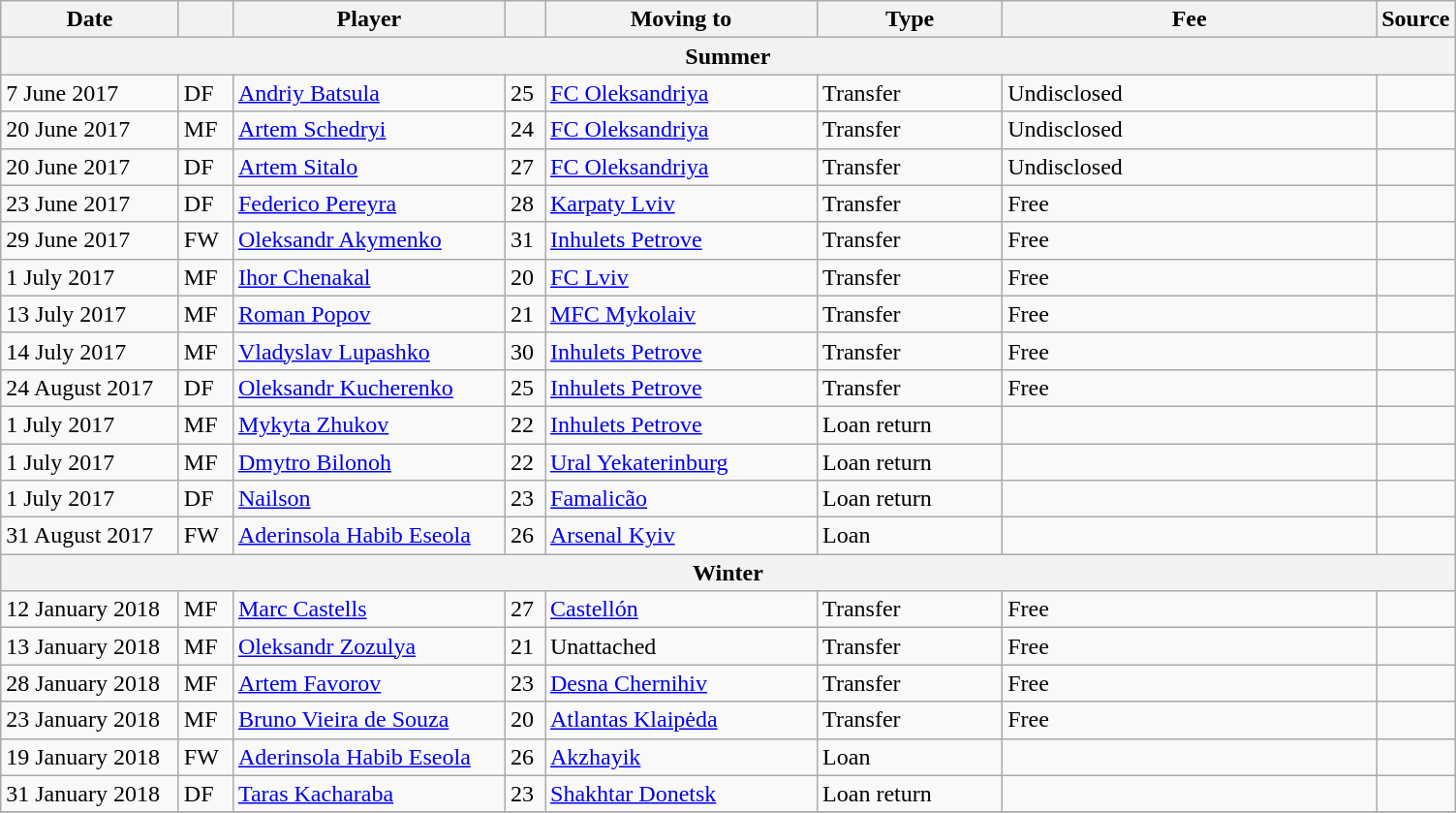<table class="wikitable sortable">
<tr>
<th style="width:115px;">Date</th>
<th style="width:30px;"></th>
<th style="width:180px;">Player</th>
<th style="width:20px;"></th>
<th style="width:180px;">Moving to</th>
<th style="width:120px;" class="unsortable">Type</th>
<th style="width:250px;" class="unsortable">Fee</th>
<th style="width:20px;">Source</th>
</tr>
<tr>
<th colspan=8>Summer</th>
</tr>
<tr>
<td>7 June 2017</td>
<td>DF</td>
<td> <a href='#'>Andriy Batsula</a></td>
<td>25</td>
<td> <a href='#'>FC Oleksandriya</a></td>
<td>Transfer</td>
<td>Undisclosed</td>
<td></td>
</tr>
<tr>
<td>20 June 2017</td>
<td>MF</td>
<td> <a href='#'>Artem Schedryi</a></td>
<td>24</td>
<td> <a href='#'>FC Oleksandriya</a></td>
<td>Transfer</td>
<td>Undisclosed</td>
<td></td>
</tr>
<tr>
<td>20 June 2017</td>
<td>DF</td>
<td> <a href='#'>Artem Sitalo</a></td>
<td>27</td>
<td> <a href='#'>FC Oleksandriya</a></td>
<td>Transfer</td>
<td>Undisclosed</td>
<td></td>
</tr>
<tr>
<td>23 June 2017</td>
<td>DF</td>
<td> <a href='#'>Federico Pereyra</a></td>
<td>28</td>
<td> <a href='#'>Karpaty Lviv</a></td>
<td>Transfer</td>
<td>Free</td>
<td></td>
</tr>
<tr>
<td>29 June 2017</td>
<td>FW</td>
<td> <a href='#'>Oleksandr Akymenko</a></td>
<td>31</td>
<td> <a href='#'>Inhulets Petrove</a></td>
<td>Transfer</td>
<td>Free</td>
<td></td>
</tr>
<tr>
<td>1 July 2017</td>
<td>MF</td>
<td> <a href='#'>Ihor Chenakal</a></td>
<td>20</td>
<td> <a href='#'>FC Lviv</a></td>
<td>Transfer</td>
<td>Free</td>
<td></td>
</tr>
<tr>
<td>13 July 2017</td>
<td>MF</td>
<td> <a href='#'>Roman Popov</a></td>
<td>21</td>
<td> <a href='#'>MFC Mykolaiv</a></td>
<td>Transfer</td>
<td>Free</td>
<td></td>
</tr>
<tr>
<td>14 July 2017</td>
<td>MF</td>
<td> <a href='#'>Vladyslav Lupashko</a></td>
<td>30</td>
<td> <a href='#'>Inhulets Petrove</a></td>
<td>Transfer</td>
<td>Free</td>
<td></td>
</tr>
<tr>
<td>24 August 2017</td>
<td>DF</td>
<td> <a href='#'>Oleksandr Kucherenko</a></td>
<td>25</td>
<td> <a href='#'>Inhulets Petrove</a></td>
<td>Transfer</td>
<td>Free</td>
<td></td>
</tr>
<tr>
<td>1 July 2017</td>
<td>MF</td>
<td> <a href='#'>Mykyta Zhukov</a></td>
<td>22</td>
<td> <a href='#'>Inhulets Petrove</a></td>
<td>Loan return</td>
<td></td>
<td></td>
</tr>
<tr>
<td>1 July 2017</td>
<td>MF</td>
<td> <a href='#'>Dmytro Bilonoh</a></td>
<td>22</td>
<td> <a href='#'>Ural Yekaterinburg</a></td>
<td>Loan return</td>
<td></td>
<td></td>
</tr>
<tr>
<td>1 July 2017</td>
<td>DF</td>
<td> <a href='#'>Nailson</a></td>
<td>23</td>
<td> <a href='#'>Famalicão</a></td>
<td>Loan return</td>
<td></td>
<td></td>
</tr>
<tr>
<td>31 August 2017</td>
<td>FW</td>
<td> <a href='#'>Aderinsola Habib Eseola</a></td>
<td>26</td>
<td> <a href='#'>Arsenal Kyiv</a></td>
<td>Loan</td>
<td></td>
<td></td>
</tr>
<tr>
<th colspan=8>Winter</th>
</tr>
<tr>
<td>12 January 2018</td>
<td>MF</td>
<td> <a href='#'>Marc Castells</a></td>
<td>27</td>
<td> <a href='#'>Castellón</a></td>
<td>Transfer</td>
<td>Free</td>
<td></td>
</tr>
<tr>
<td>13 January 2018</td>
<td>MF</td>
<td> <a href='#'>Oleksandr Zozulya</a></td>
<td>21</td>
<td>Unattached</td>
<td>Transfer</td>
<td>Free</td>
<td></td>
</tr>
<tr>
<td>28 January 2018</td>
<td>MF</td>
<td> <a href='#'>Artem Favorov</a></td>
<td>23</td>
<td> <a href='#'>Desna Chernihiv</a></td>
<td>Transfer</td>
<td>Free</td>
<td></td>
</tr>
<tr>
<td>23 January 2018</td>
<td>MF</td>
<td> <a href='#'>Bruno Vieira de Souza</a></td>
<td>20</td>
<td> <a href='#'>Atlantas Klaipėda</a></td>
<td>Transfer</td>
<td>Free</td>
<td></td>
</tr>
<tr>
<td>19 January 2018</td>
<td>FW</td>
<td> <a href='#'>Aderinsola Habib Eseola</a></td>
<td>26</td>
<td> <a href='#'>Akzhayik</a></td>
<td>Loan</td>
<td></td>
<td></td>
</tr>
<tr>
<td>31  January 2018</td>
<td>DF</td>
<td> <a href='#'>Taras Kacharaba</a></td>
<td>23</td>
<td> <a href='#'>Shakhtar Donetsk</a></td>
<td>Loan return</td>
<td></td>
<td></td>
</tr>
<tr>
</tr>
</table>
